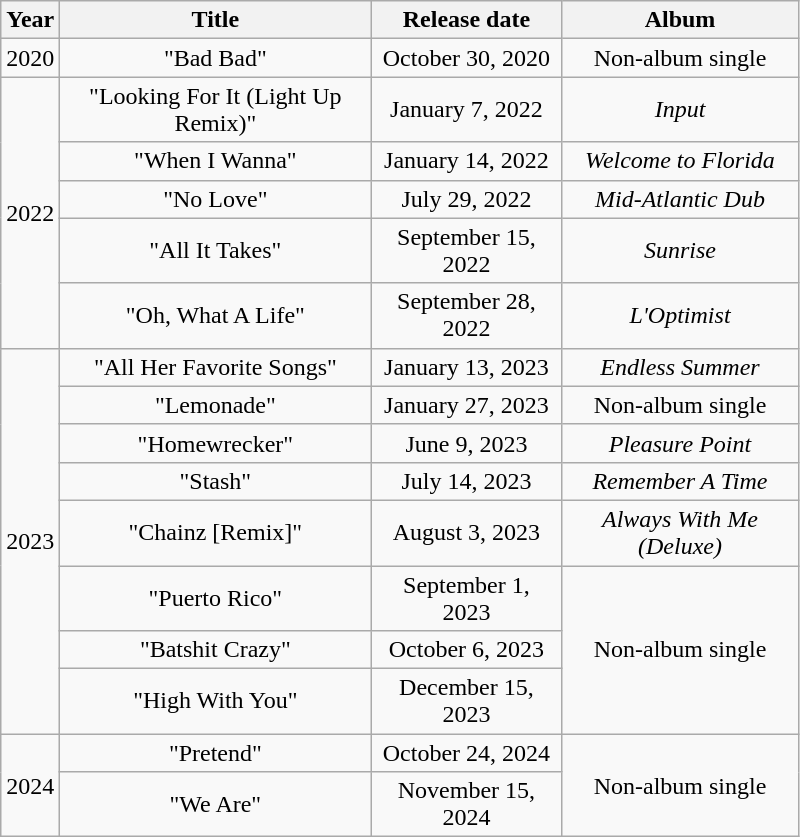<table class="wikitable plainrowheaders" style="text-align:center;">
<tr>
<th scope="col">Year</th>
<th scope="col" width="200">Title</th>
<th scope="col" width="120">Release date</th>
<th scope="col" width="150">Album</th>
</tr>
<tr>
<td rowspan=1>2020</td>
<td>"Bad Bad" </td>
<td>October 30, 2020</td>
<td>Non-album single</td>
</tr>
<tr>
<td rowspan=5>2022</td>
<td>"Looking For It (Light Up Remix)" </td>
<td>January 7, 2022</td>
<td><em>Input</em> </td>
</tr>
<tr>
<td>"When I Wanna" </td>
<td>January 14, 2022</td>
<td><em>Welcome to Florida</em> </td>
</tr>
<tr>
<td>"No Love" </td>
<td>July 29, 2022</td>
<td><em>Mid-Atlantic Dub</em> </td>
</tr>
<tr>
<td>"All It Takes" </td>
<td>September 15, 2022</td>
<td><em>Sunrise</em> </td>
</tr>
<tr>
<td>"Oh, What A Life" </td>
<td>September 28, 2022</td>
<td><em>L'Optimist</em> </td>
</tr>
<tr>
<td rowspan=8>2023</td>
<td>"All Her Favorite Songs" </td>
<td>January 13, 2023</td>
<td><em>Endless Summer</em> </td>
</tr>
<tr>
<td>"Lemonade" </td>
<td>January 27, 2023</td>
<td>Non-album single</td>
</tr>
<tr>
<td>"Homewrecker" </td>
<td>June 9, 2023</td>
<td><em>Pleasure Point</em> </td>
</tr>
<tr>
<td>"Stash" </td>
<td>July 14, 2023</td>
<td><em>Remember A Time</em> </td>
</tr>
<tr>
<td>"Chainz [Remix]" </td>
<td>August 3, 2023</td>
<td><em>Always With Me (Deluxe)</em> </td>
</tr>
<tr>
<td>"Puerto Rico" </td>
<td>September 1, 2023</td>
<td rowspan=3>Non-album single</td>
</tr>
<tr>
<td>"Batshit Crazy" </td>
<td>October 6, 2023</td>
</tr>
<tr>
<td>"High With You" </td>
<td>December 15, 2023</td>
</tr>
<tr>
<td rowspan=2>2024</td>
<td>"Pretend" </td>
<td>October 24, 2024</td>
<td rowspan= 2>Non-album single</td>
</tr>
<tr>
<td>"We Are" </td>
<td>November 15, 2024</td>
</tr>
</table>
